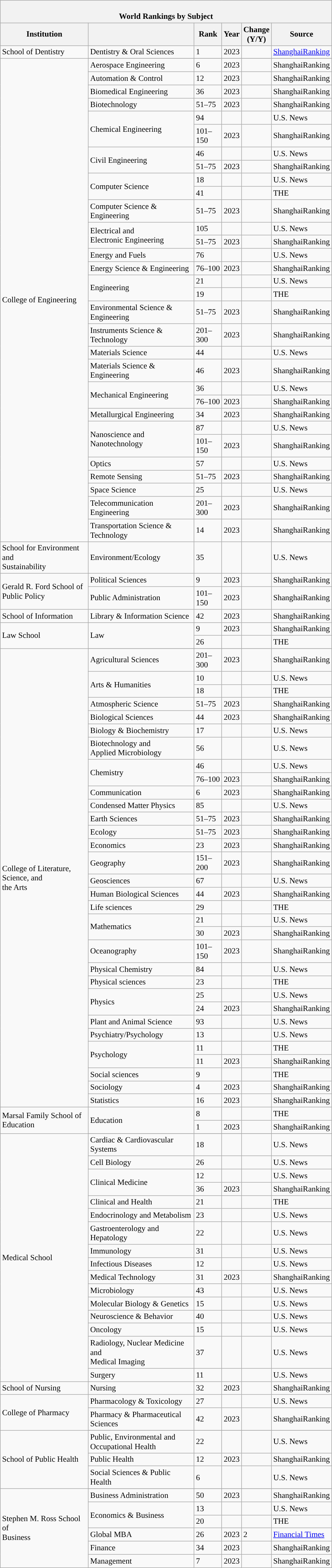<table class="wikitable collapsible collapsed" style="font-size: 90%; width: 600px;">
<tr>
<th colspan="6"><br>World Rankings by Subject</th>
</tr>
<tr>
<th>Institution</th>
<th></th>
<th>Rank</th>
<th>Year</th>
<th>Change<br>(Y/Y)</th>
<th>Source</th>
</tr>
<tr>
<td>School of Dentistry</td>
<td>Dentistry & Oral Sciences</td>
<td>1</td>
<td>2023</td>
<td></td>
<td><a href='#'>ShanghaiRanking</a></td>
</tr>
<tr>
<td rowspan="32">College of Engineering</td>
</tr>
<tr>
<td>Aerospace Engineering</td>
<td>6</td>
<td>2023</td>
<td></td>
<td>ShanghaiRanking</td>
</tr>
<tr>
<td>Automation & Control</td>
<td>12</td>
<td>2023</td>
<td></td>
<td>ShanghaiRanking</td>
</tr>
<tr>
<td>Biomedical Engineering</td>
<td>36</td>
<td>2023</td>
<td></td>
<td>ShanghaiRanking</td>
</tr>
<tr>
<td>Biotechnology</td>
<td>51–75</td>
<td>2023</td>
<td></td>
<td>ShanghaiRanking</td>
</tr>
<tr>
<td rowspan="2">Chemical Engineering</td>
<td>94</td>
<td></td>
<td></td>
<td>U.S. News</td>
</tr>
<tr>
<td>101–150</td>
<td>2023</td>
<td></td>
<td>ShanghaiRanking</td>
</tr>
<tr>
<td rowspan="2">Civil Engineering</td>
<td>46</td>
<td></td>
<td></td>
<td>U.S. News</td>
</tr>
<tr>
<td>51–75</td>
<td>2023</td>
<td></td>
<td>ShanghaiRanking</td>
</tr>
<tr>
<td rowspan="2">Computer Science</td>
<td>18</td>
<td></td>
<td></td>
<td>U.S. News</td>
</tr>
<tr>
<td>41</td>
<td></td>
<td></td>
<td>THE</td>
</tr>
<tr>
<td>Computer Science & Engineering</td>
<td>51–75</td>
<td>2023</td>
<td></td>
<td>ShanghaiRanking</td>
</tr>
<tr>
<td rowspan="2">Electrical and<br>Electronic Engineering</td>
<td>105</td>
<td></td>
<td></td>
<td>U.S. News</td>
</tr>
<tr>
<td>51–75</td>
<td>2023</td>
<td></td>
<td>ShanghaiRanking</td>
</tr>
<tr>
<td>Energy and Fuels</td>
<td>76</td>
<td></td>
<td></td>
<td>U.S. News</td>
</tr>
<tr>
<td>Energy Science & Engineering</td>
<td>76–100</td>
<td>2023</td>
<td></td>
<td>ShanghaiRanking</td>
</tr>
<tr>
<td rowspan="2">Engineering</td>
<td>21</td>
<td></td>
<td></td>
<td>U.S. News</td>
</tr>
<tr>
<td>19</td>
<td></td>
<td></td>
<td>THE</td>
</tr>
<tr>
<td>Environmental Science & Engineering</td>
<td>51–75</td>
<td>2023</td>
<td></td>
<td>ShanghaiRanking</td>
</tr>
<tr>
<td>Instruments Science & Technology</td>
<td>201–300</td>
<td>2023</td>
<td></td>
<td>ShanghaiRanking</td>
</tr>
<tr>
<td>Materials Science</td>
<td>44</td>
<td></td>
<td></td>
<td>U.S. News</td>
</tr>
<tr>
<td>Materials Science & Engineering</td>
<td>46</td>
<td>2023</td>
<td></td>
<td>ShanghaiRanking</td>
</tr>
<tr>
<td rowspan="2">Mechanical Engineering</td>
<td>36</td>
<td></td>
<td></td>
<td>U.S. News</td>
</tr>
<tr>
<td>76–100</td>
<td>2023</td>
<td></td>
<td>ShanghaiRanking</td>
</tr>
<tr>
<td>Metallurgical Engineering</td>
<td>34</td>
<td>2023</td>
<td></td>
<td>ShanghaiRanking</td>
</tr>
<tr>
<td rowspan="2">Nanoscience and Nanotechnology</td>
<td>87</td>
<td></td>
<td></td>
<td>U.S. News</td>
</tr>
<tr>
<td>101–150</td>
<td>2023</td>
<td></td>
<td>ShanghaiRanking</td>
</tr>
<tr>
<td>Optics</td>
<td>57</td>
<td></td>
<td></td>
<td>U.S. News</td>
</tr>
<tr>
<td>Remote Sensing</td>
<td>51–75</td>
<td>2023</td>
<td></td>
<td>ShanghaiRanking</td>
</tr>
<tr>
<td>Space Science</td>
<td>25</td>
<td></td>
<td></td>
<td>U.S. News</td>
</tr>
<tr>
<td>Telecommunication Engineering</td>
<td>201–300</td>
<td>2023</td>
<td></td>
<td>ShanghaiRanking</td>
</tr>
<tr>
<td>Transportation Science & Technology</td>
<td>14</td>
<td>2023</td>
<td></td>
<td>ShanghaiRanking</td>
</tr>
<tr>
<td>School for Environment and<br>Sustainability</td>
<td>Environment/Ecology</td>
<td>35</td>
<td></td>
<td></td>
<td>U.S. News</td>
</tr>
<tr>
<td rowspan="2">Gerald R. Ford School of<br>Public Policy</td>
<td>Political Sciences</td>
<td>9</td>
<td>2023</td>
<td></td>
<td>ShanghaiRanking</td>
</tr>
<tr>
<td>Public Administration</td>
<td>101–150</td>
<td>2023</td>
<td></td>
<td>ShanghaiRanking</td>
</tr>
<tr>
<td>School of Information</td>
<td>Library & Information Science</td>
<td>42</td>
<td>2023</td>
<td></td>
<td>ShanghaiRanking</td>
</tr>
<tr>
<td rowspan="2">Law School</td>
<td rowspan="2">Law</td>
<td>9</td>
<td>2023</td>
<td></td>
<td>ShanghaiRanking</td>
</tr>
<tr>
<td>26</td>
<td></td>
<td></td>
<td>THE</td>
</tr>
<tr>
<td rowspan="33">College of Literature, Science, and<br>the Arts</td>
</tr>
<tr>
<td>Agricultural Sciences</td>
<td>201–300</td>
<td>2023</td>
<td></td>
<td>ShanghaiRanking</td>
</tr>
<tr>
<td rowspan="2">Arts & Humanities</td>
<td>10</td>
<td></td>
<td></td>
<td>U.S. News</td>
</tr>
<tr>
<td>18</td>
<td></td>
<td></td>
<td>THE</td>
</tr>
<tr>
<td>Atmospheric Science</td>
<td>51–75</td>
<td>2023</td>
<td></td>
<td>ShanghaiRanking</td>
</tr>
<tr>
<td>Biological Sciences</td>
<td>44</td>
<td>2023</td>
<td></td>
<td>ShanghaiRanking</td>
</tr>
<tr>
<td>Biology & Biochemistry</td>
<td>17</td>
<td></td>
<td></td>
<td>U.S. News</td>
</tr>
<tr>
<td>Biotechnology and<br>Applied Microbiology</td>
<td>56</td>
<td></td>
<td></td>
<td>U.S. News</td>
</tr>
<tr>
<td rowspan="2">Chemistry</td>
<td>46</td>
<td></td>
<td></td>
<td>U.S. News</td>
</tr>
<tr>
<td>76–100</td>
<td>2023</td>
<td></td>
<td>ShanghaiRanking</td>
</tr>
<tr>
<td>Communication</td>
<td>6</td>
<td>2023</td>
<td></td>
<td>ShanghaiRanking</td>
</tr>
<tr>
<td>Condensed Matter Physics</td>
<td>85</td>
<td></td>
<td></td>
<td>U.S. News</td>
</tr>
<tr>
<td>Earth Sciences</td>
<td>51–75</td>
<td>2023</td>
<td></td>
<td>ShanghaiRanking</td>
</tr>
<tr>
<td>Ecology</td>
<td>51–75</td>
<td>2023</td>
<td></td>
<td>ShanghaiRanking</td>
</tr>
<tr>
<td>Economics</td>
<td>23</td>
<td>2023</td>
<td></td>
<td>ShanghaiRanking</td>
</tr>
<tr>
<td>Geography</td>
<td>151–200</td>
<td>2023</td>
<td></td>
<td>ShanghaiRanking</td>
</tr>
<tr>
<td>Geosciences</td>
<td>67</td>
<td></td>
<td></td>
<td>U.S. News</td>
</tr>
<tr>
<td>Human Biological Sciences</td>
<td>44</td>
<td>2023</td>
<td></td>
<td>ShanghaiRanking</td>
</tr>
<tr>
<td>Life sciences</td>
<td>29</td>
<td></td>
<td></td>
<td>THE</td>
</tr>
<tr>
<td rowspan="2">Mathematics</td>
<td>21</td>
<td></td>
<td></td>
<td>U.S. News</td>
</tr>
<tr>
<td>30</td>
<td>2023</td>
<td></td>
<td>ShanghaiRanking</td>
</tr>
<tr>
<td>Oceanography</td>
<td>101–150</td>
<td>2023</td>
<td></td>
<td>ShanghaiRanking</td>
</tr>
<tr>
<td>Physical Chemistry</td>
<td>84</td>
<td></td>
<td></td>
<td>U.S. News</td>
</tr>
<tr>
<td>Physical sciences</td>
<td>23</td>
<td></td>
<td></td>
<td>THE</td>
</tr>
<tr>
<td rowspan="2">Physics</td>
<td>25</td>
<td></td>
<td></td>
<td>U.S. News</td>
</tr>
<tr>
<td>24</td>
<td>2023</td>
<td></td>
<td>ShanghaiRanking</td>
</tr>
<tr>
<td>Plant and Animal Science</td>
<td>93</td>
<td></td>
<td></td>
<td>U.S. News</td>
</tr>
<tr>
<td rowspan="1">Psychiatry/Psychology</td>
<td>13</td>
<td></td>
<td></td>
<td>U.S. News</td>
</tr>
<tr>
<td rowspan="2">Psychology</td>
<td>11</td>
<td></td>
<td></td>
<td>THE</td>
</tr>
<tr>
<td>11</td>
<td>2023</td>
<td></td>
<td>ShanghaiRanking</td>
</tr>
<tr>
<td>Social sciences</td>
<td>9</td>
<td></td>
<td></td>
<td>THE</td>
</tr>
<tr>
<td>Sociology</td>
<td>4</td>
<td>2023</td>
<td></td>
<td>ShanghaiRanking</td>
</tr>
<tr>
<td>Statistics</td>
<td>16</td>
<td>2023</td>
<td></td>
<td>ShanghaiRanking</td>
</tr>
<tr>
<td rowspan="2">Marsal Family School of Education</td>
<td rowspan="2">Education</td>
<td>8</td>
<td></td>
<td></td>
<td>THE</td>
</tr>
<tr>
<td>1</td>
<td>2023</td>
<td></td>
<td>ShanghaiRanking</td>
</tr>
<tr>
<td rowspan="17">Medical School</td>
</tr>
<tr>
<td>Cardiac & Cardiovascular Systems</td>
<td>18</td>
<td></td>
<td></td>
<td>U.S. News</td>
</tr>
<tr>
<td>Cell Biology</td>
<td>26</td>
<td></td>
<td></td>
<td>U.S. News</td>
</tr>
<tr>
<td rowspan="2">Clinical Medicine</td>
<td>12</td>
<td></td>
<td></td>
<td>U.S. News</td>
</tr>
<tr>
<td>36</td>
<td>2023</td>
<td></td>
<td>ShanghaiRanking</td>
</tr>
<tr>
<td>Clinical and Health</td>
<td>21</td>
<td></td>
<td></td>
<td>THE</td>
</tr>
<tr>
<td>Endocrinology and Metabolism</td>
<td>23</td>
<td></td>
<td></td>
<td>U.S. News</td>
</tr>
<tr>
<td>Gastroenterology and Hepatology</td>
<td>22</td>
<td></td>
<td></td>
<td>U.S. News</td>
</tr>
<tr>
<td>Immunology</td>
<td>31</td>
<td></td>
<td></td>
<td>U.S. News</td>
</tr>
<tr>
<td>Infectious Diseases</td>
<td>12</td>
<td></td>
<td></td>
<td>U.S. News</td>
</tr>
<tr>
<td>Medical Technology</td>
<td>31</td>
<td>2023</td>
<td></td>
<td>ShanghaiRanking</td>
</tr>
<tr>
<td>Microbiology</td>
<td>43</td>
<td></td>
<td></td>
<td>U.S. News</td>
</tr>
<tr>
<td>Molecular Biology & Genetics</td>
<td>15</td>
<td></td>
<td></td>
<td>U.S. News</td>
</tr>
<tr>
<td>Neuroscience & Behavior</td>
<td>40</td>
<td></td>
<td></td>
<td>U.S. News</td>
</tr>
<tr>
<td>Oncology</td>
<td>15</td>
<td></td>
<td></td>
<td>U.S. News</td>
</tr>
<tr>
<td>Radiology, Nuclear Medicine and<br>Medical Imaging</td>
<td>37</td>
<td></td>
<td></td>
<td>U.S. News</td>
</tr>
<tr>
<td>Surgery</td>
<td>11</td>
<td></td>
<td></td>
<td>U.S. News</td>
</tr>
<tr>
<td>School of Nursing</td>
<td>Nursing</td>
<td>32</td>
<td>2023</td>
<td></td>
<td>ShanghaiRanking</td>
</tr>
<tr>
<td rowspan="2">College of Pharmacy</td>
<td>Pharmacology & Toxicology</td>
<td>27</td>
<td></td>
<td></td>
<td>U.S. News</td>
</tr>
<tr>
<td>Pharmacy & Pharmaceutical Sciences</td>
<td>42</td>
<td>2023</td>
<td></td>
<td>ShanghaiRanking</td>
</tr>
<tr>
<td rowspan="4">School of Public Health</td>
</tr>
<tr>
<td>Public, Environmental and<br>Occupational Health</td>
<td>22</td>
<td></td>
<td></td>
<td>U.S. News</td>
</tr>
<tr>
<td>Public Health</td>
<td>12</td>
<td>2023</td>
<td></td>
<td>ShanghaiRanking</td>
</tr>
<tr>
<td>Social Sciences & Public Health</td>
<td>6</td>
<td></td>
<td></td>
<td>U.S. News</td>
</tr>
<tr>
<td rowspan="7">Stephen M. Ross School of<br>Business</td>
</tr>
<tr>
<td>Business Administration</td>
<td>50</td>
<td>2023</td>
<td></td>
<td>ShanghaiRanking</td>
</tr>
<tr>
<td rowspan="2">Economics & Business</td>
<td>13</td>
<td></td>
<td></td>
<td>U.S. News</td>
</tr>
<tr>
<td>20</td>
<td></td>
<td></td>
<td>THE</td>
</tr>
<tr>
<td>Global MBA</td>
<td>26</td>
<td>2023</td>
<td> 2</td>
<td><a href='#'>Financial Times</a></td>
</tr>
<tr>
<td>Finance</td>
<td>34</td>
<td>2023</td>
<td></td>
<td>ShanghaiRanking</td>
</tr>
<tr>
<td>Management</td>
<td>7</td>
<td>2023</td>
<td></td>
<td>ShanghaiRanking</td>
</tr>
</table>
